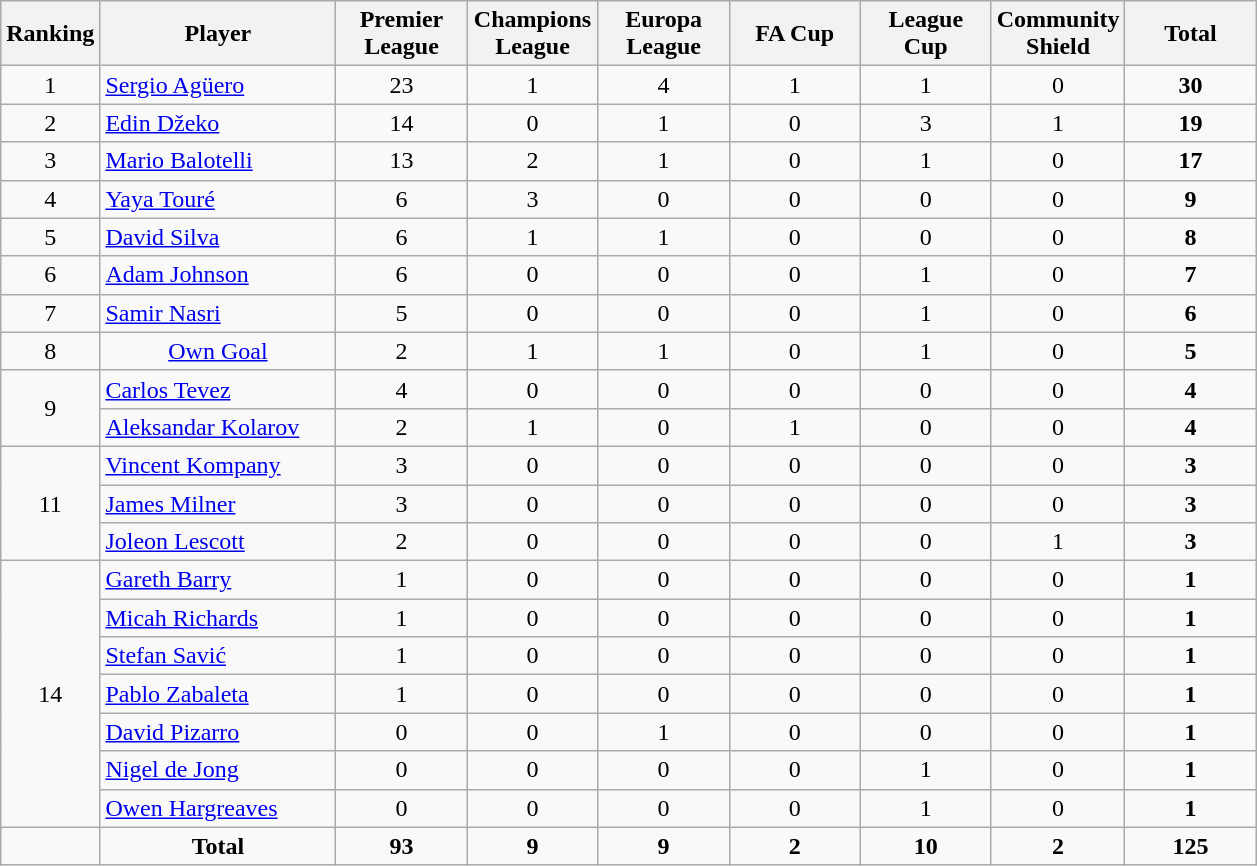<table class="wikitable sortable" style="text-align:center;">
<tr>
<th width=20>Ranking</th>
<th width=150>Player</th>
<th width=80>Premier League</th>
<th width=80>Champions League</th>
<th width=80>Europa League</th>
<th width=80>FA Cup</th>
<th width=80>League Cup</th>
<th width=80>Community Shield</th>
<th width=80>Total</th>
</tr>
<tr>
<td>1</td>
<td align=left><a href='#'>Sergio Agüero</a></td>
<td>23</td>
<td>1</td>
<td>4</td>
<td>1</td>
<td>1</td>
<td>0</td>
<td><strong>30</strong></td>
</tr>
<tr>
<td>2</td>
<td align=left><a href='#'>Edin Džeko</a></td>
<td>14</td>
<td>0</td>
<td>1</td>
<td>0</td>
<td>3</td>
<td>1</td>
<td><strong>19</strong></td>
</tr>
<tr>
<td>3</td>
<td align=left><a href='#'>Mario Balotelli</a></td>
<td>13</td>
<td>2</td>
<td>1</td>
<td>0</td>
<td>1</td>
<td>0</td>
<td><strong>17</strong></td>
</tr>
<tr>
<td>4</td>
<td align=left><a href='#'>Yaya Touré</a></td>
<td>6</td>
<td>3</td>
<td>0</td>
<td>0</td>
<td>0</td>
<td>0</td>
<td><strong>9</strong></td>
</tr>
<tr>
<td>5</td>
<td align=left><a href='#'>David Silva</a></td>
<td>6</td>
<td>1</td>
<td>1</td>
<td>0</td>
<td>0</td>
<td>0</td>
<td><strong>8</strong></td>
</tr>
<tr>
<td>6</td>
<td align=left><a href='#'>Adam Johnson</a></td>
<td>6</td>
<td>0</td>
<td>0</td>
<td>0</td>
<td>1</td>
<td>0</td>
<td><strong>7</strong></td>
</tr>
<tr>
<td>7</td>
<td align=left><a href='#'>Samir Nasri</a></td>
<td>5</td>
<td>0</td>
<td>0</td>
<td>0</td>
<td>1</td>
<td>0</td>
<td><strong>6</strong></td>
</tr>
<tr>
<td>8</td>
<td align=center><a href='#'>Own Goal</a></td>
<td>2</td>
<td>1</td>
<td>1</td>
<td>0</td>
<td>1</td>
<td>0</td>
<td><strong>5</strong></td>
</tr>
<tr>
<td rowspan=2>9</td>
<td align=left><a href='#'>Carlos Tevez</a></td>
<td>4</td>
<td>0</td>
<td>0</td>
<td>0</td>
<td>0</td>
<td>0</td>
<td><strong>4</strong></td>
</tr>
<tr>
<td align=left><a href='#'>Aleksandar Kolarov</a></td>
<td>2</td>
<td>1</td>
<td>0</td>
<td>1</td>
<td>0</td>
<td>0</td>
<td><strong>4</strong></td>
</tr>
<tr>
<td rowspan=3>11</td>
<td align=left><a href='#'>Vincent Kompany</a></td>
<td>3</td>
<td>0</td>
<td>0</td>
<td>0</td>
<td>0</td>
<td>0</td>
<td><strong>3</strong></td>
</tr>
<tr>
<td align=left><a href='#'>James Milner</a></td>
<td>3</td>
<td>0</td>
<td>0</td>
<td>0</td>
<td>0</td>
<td>0</td>
<td><strong>3</strong></td>
</tr>
<tr>
<td align=left><a href='#'>Joleon Lescott</a></td>
<td>2</td>
<td>0</td>
<td>0</td>
<td>0</td>
<td>0</td>
<td>1</td>
<td><strong>3</strong></td>
</tr>
<tr>
<td rowspan=7>14</td>
<td align=left><a href='#'>Gareth Barry</a></td>
<td>1</td>
<td>0</td>
<td>0</td>
<td>0</td>
<td>0</td>
<td>0</td>
<td><strong>1</strong></td>
</tr>
<tr>
<td align=left><a href='#'>Micah Richards</a></td>
<td>1</td>
<td>0</td>
<td>0</td>
<td>0</td>
<td>0</td>
<td>0</td>
<td><strong>1</strong></td>
</tr>
<tr>
<td align=left><a href='#'>Stefan Savić</a></td>
<td>1</td>
<td>0</td>
<td>0</td>
<td>0</td>
<td>0</td>
<td>0</td>
<td><strong>1</strong></td>
</tr>
<tr>
<td align=left><a href='#'>Pablo Zabaleta</a></td>
<td>1</td>
<td>0</td>
<td>0</td>
<td>0</td>
<td>0</td>
<td>0</td>
<td><strong>1</strong></td>
</tr>
<tr>
<td align=left><a href='#'>David Pizarro</a></td>
<td>0</td>
<td>0</td>
<td>1</td>
<td>0</td>
<td>0</td>
<td>0</td>
<td><strong>1</strong></td>
</tr>
<tr>
<td align=left><a href='#'>Nigel de Jong</a></td>
<td>0</td>
<td>0</td>
<td>0</td>
<td>0</td>
<td>1</td>
<td>0</td>
<td><strong>1</strong></td>
</tr>
<tr>
<td align=left><a href='#'>Owen Hargreaves</a></td>
<td>0</td>
<td>0</td>
<td>0</td>
<td>0</td>
<td>1</td>
<td>0</td>
<td><strong>1</strong></td>
</tr>
<tr>
<td></td>
<td align=center><strong>Total</strong></td>
<td><strong>93</strong></td>
<td><strong>9</strong></td>
<td><strong>9</strong></td>
<td><strong>2</strong></td>
<td><strong>10</strong></td>
<td><strong>2</strong></td>
<td><strong>125</strong></td>
</tr>
</table>
